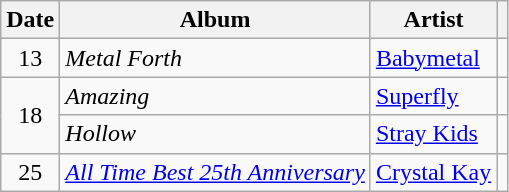<table class="wikitable">
<tr>
<th>Date</th>
<th>Album</th>
<th>Artist</th>
<th></th>
</tr>
<tr>
<td style="text-align:center">13</td>
<td><em>Metal Forth</em></td>
<td><a href='#'>Babymetal</a></td>
<td style="text-align:center"></td>
</tr>
<tr>
<td style="text-align:center" rowspan="2">18</td>
<td><em>Amazing</em></td>
<td><a href='#'>Superfly</a></td>
<td style="text-align:center"></td>
</tr>
<tr>
<td><em>Hollow</em></td>
<td><a href='#'>Stray Kids</a></td>
<td style="text-align:center"></td>
</tr>
<tr>
<td style="text-align:center">25</td>
<td><em><a href='#'>All Time Best 25th Anniversary</a></em></td>
<td><a href='#'>Crystal Kay</a></td>
<td style="text-align:center"></td>
</tr>
</table>
